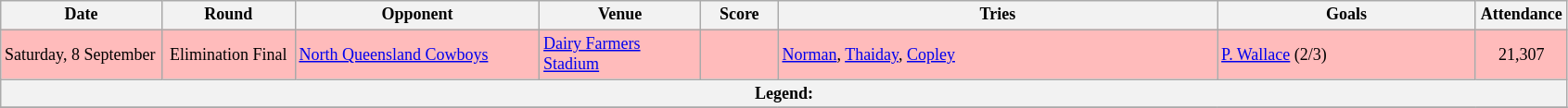<table class="wikitable" style="font-size:75%;">
<tr>
<th width="110">Date</th>
<th width="90">Round</th>
<th width="170">Opponent</th>
<th width="110">Venue</th>
<th width="50">Score</th>
<th width="310">Tries</th>
<th width="180">Goals</th>
<th width="60">Attendance</th>
</tr>
<tr bgcolor=#FFBBBB>
<td>Saturday, 8 September</td>
<td style="text-align:center;">Elimination Final</td>
<td> <a href='#'>North Queensland Cowboys</a></td>
<td><a href='#'>Dairy Farmers Stadium</a></td>
<td style="text-align:center;"></td>
<td><a href='#'>Norman</a>, <a href='#'>Thaiday</a>, <a href='#'>Copley</a></td>
<td><a href='#'>P. Wallace</a> (2/3)</td>
<td style="text-align:center;">21,307</td>
</tr>
<tr>
<th colspan="12"><strong>Legend</strong>:  </th>
</tr>
<tr>
</tr>
</table>
